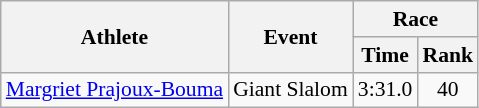<table class="wikitable" style="font-size:90%">
<tr>
<th rowspan="2">Athlete</th>
<th rowspan="2">Event</th>
<th colspan="2">Race</th>
</tr>
<tr>
<th>Time</th>
<th>Rank</th>
</tr>
<tr>
<td><a href='#'>Margriet Prajoux-Bouma</a></td>
<td>Giant Slalom</td>
<td align="center">3:31.0</td>
<td align="center">40</td>
</tr>
</table>
